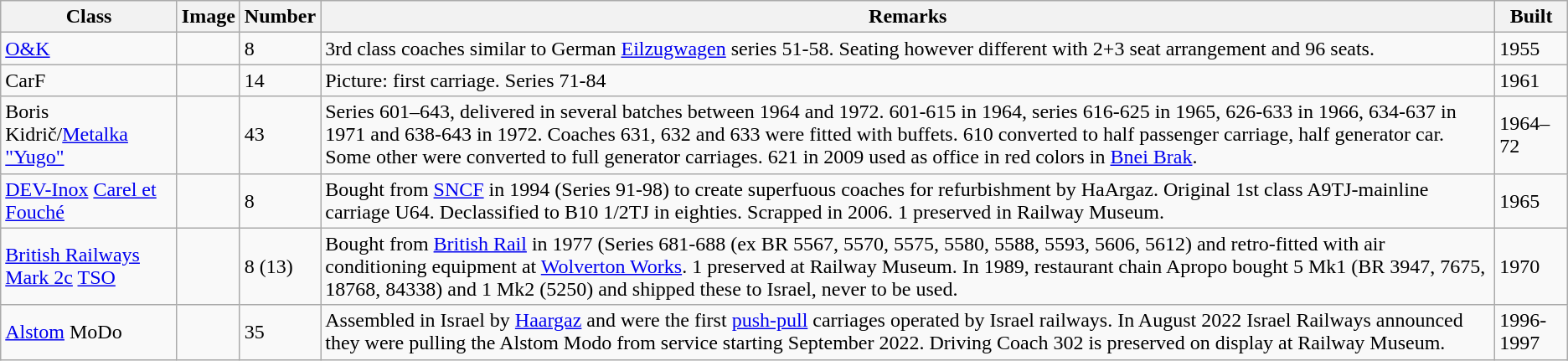<table class="wikitable">
<tr style="background:#f9f9f9;">
<th>Class</th>
<th>Image</th>
<th>Number</th>
<th>Remarks</th>
<th>Built</th>
</tr>
<tr>
<td><a href='#'>O&K</a></td>
<td></td>
<td>8</td>
<td>3rd class coaches similar to German <a href='#'>Eilzugwagen</a> series 51-58. Seating however different with 2+3 seat arrangement and 96 seats.</td>
<td>1955</td>
</tr>
<tr>
<td> CarF</td>
<td></td>
<td>14</td>
<td>Picture: first carriage. Series 71-84</td>
<td>1961</td>
</tr>
<tr>
<td>Boris Kidrič/<a href='#'>Metalka "Yugo"</a></td>
<td></td>
<td>43</td>
<td>Series 601–643, delivered in several batches between 1964 and 1972. 601-615 in 1964, series 616-625 in 1965, 626-633 in 1966, 634-637 in 1971 and 638-643 in 1972. Coaches 631, 632 and 633 were fitted with buffets. 610 converted to half passenger carriage, half generator car. Some other were converted to full generator carriages. 621 in 2009 used as office in red colors in <a href='#'>Bnei Brak</a>.</td>
<td>1964–72</td>
</tr>
<tr>
<td><a href='#'>DEV-Inox</a> <a href='#'>Carel et Fouché</a></td>
<td><br><br></td>
<td>8</td>
<td>Bought from <a href='#'>SNCF</a> in 1994 (Series 91-98) to create superfuous coaches for refurbishment by HaArgaz. Original 1st class A9TJ-mainline carriage U64. Declassified to B10 1/2TJ in eighties. Scrapped in 2006. 1 preserved in Railway Museum.</td>
<td>1965</td>
</tr>
<tr>
<td><a href='#'>British Railways Mark 2c</a> <a href='#'>TSO</a></td>
<td><br></td>
<td>8 (13)</td>
<td>Bought from <a href='#'>British Rail</a> in 1977 (Series 681-688 (ex BR 5567, 5570, 5575, 5580, 5588, 5593, 5606, 5612) and retro-fitted with air conditioning equipment at <a href='#'>Wolverton Works</a>. 1 preserved at Railway Museum. In 1989, restaurant chain Apropo bought 5 Mk1 (BR 3947, 7675, 18768, 84338) and 1 Mk2 (5250) and shipped these to Israel, never to be used.</td>
<td>1970</td>
</tr>
<tr>
<td><a href='#'>Alstom</a> MoDo</td>
<td></td>
<td>35</td>
<td>Assembled in Israel by <a href='#'>Haargaz</a> and were the first <a href='#'>push-pull</a> carriages operated by Israel railways. In August 2022 Israel Railways announced they were pulling the Alstom Modo from service starting September 2022. Driving Coach 302 is preserved on display at Railway Museum.</td>
<td>1996-1997</td>
</tr>
</table>
